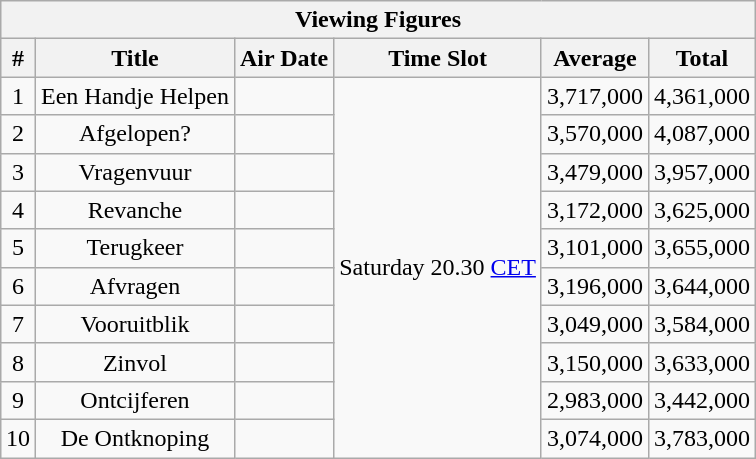<table class="wikitable sortable" style="margin:auto; text-align:center">
<tr>
<th colspan="6">Viewing Figures</th>
</tr>
<tr>
<th>#</th>
<th>Title</th>
<th>Air Date</th>
<th>Time Slot</th>
<th>Average </th>
<th>Total </th>
</tr>
<tr>
<td>1</td>
<td>Een Handje Helpen</td>
<td data-sort-value=1></td>
<td rowspan=10>Saturday 20.30 <a href='#'>CET</a></td>
<td>3,717,000</td>
<td>4,361,000</td>
</tr>
<tr>
<td>2</td>
<td>Afgelopen?</td>
<td data-sort-value=1></td>
<td>3,570,000</td>
<td>4,087,000</td>
</tr>
<tr>
<td>3</td>
<td>Vragenvuur</td>
<td data-sort-value=1></td>
<td>3,479,000</td>
<td>3,957,000</td>
</tr>
<tr>
<td>4</td>
<td>Revanche</td>
<td data-sort-value=1></td>
<td>3,172,000</td>
<td>3,625,000</td>
</tr>
<tr>
<td>5</td>
<td>Terugkeer</td>
<td data-sort-value=1></td>
<td>3,101,000</td>
<td>3,655,000</td>
</tr>
<tr>
<td>6</td>
<td>Afvragen</td>
<td data-sort-value=1></td>
<td>3,196,000</td>
<td>3,644,000</td>
</tr>
<tr>
<td>7</td>
<td>Vooruitblik</td>
<td data-sort-value=1></td>
<td>3,049,000</td>
<td>3,584,000</td>
</tr>
<tr>
<td>8</td>
<td>Zinvol</td>
<td data-sort-value=1></td>
<td>3,150,000</td>
<td>3,633,000</td>
</tr>
<tr>
<td>9</td>
<td>Ontcijferen</td>
<td data-sort-value=1></td>
<td>2,983,000</td>
<td>3,442,000</td>
</tr>
<tr>
<td>10</td>
<td>De Ontknoping</td>
<td data-sort-value=1></td>
<td>3,074,000</td>
<td>3,783,000</td>
</tr>
</table>
